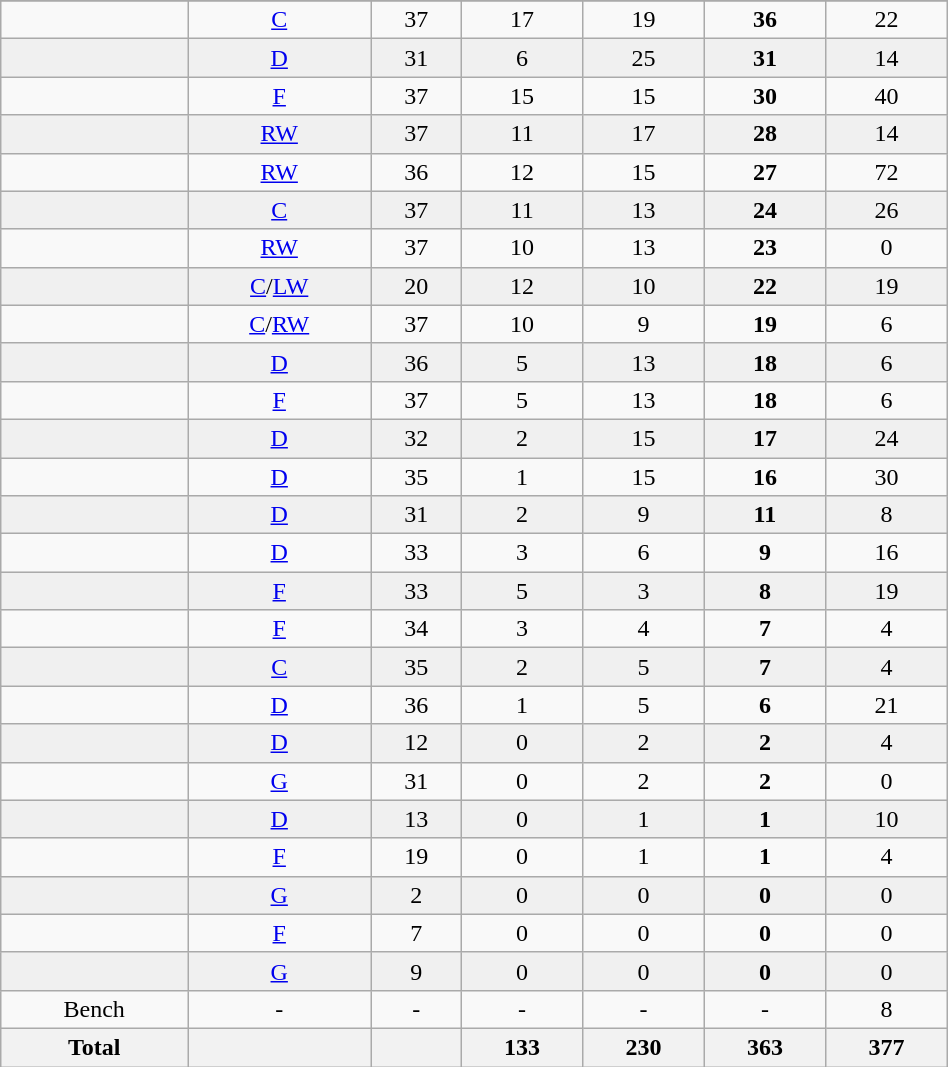<table class="wikitable sortable" width ="50%">
<tr align="center">
</tr>
<tr align="center" bgcolor="">
<td></td>
<td><a href='#'>C</a></td>
<td>37</td>
<td>17</td>
<td>19</td>
<td><strong>36</strong></td>
<td>22</td>
</tr>
<tr align="center" bgcolor="f0f0f0">
<td></td>
<td><a href='#'>D</a></td>
<td>31</td>
<td>6</td>
<td>25</td>
<td><strong>31</strong></td>
<td>14</td>
</tr>
<tr align="center" bgcolor="">
<td></td>
<td><a href='#'>F</a></td>
<td>37</td>
<td>15</td>
<td>15</td>
<td><strong>30</strong></td>
<td>40</td>
</tr>
<tr align="center" bgcolor="f0f0f0">
<td></td>
<td><a href='#'>RW</a></td>
<td>37</td>
<td>11</td>
<td>17</td>
<td><strong>28</strong></td>
<td>14</td>
</tr>
<tr align="center" bgcolor="">
<td></td>
<td><a href='#'>RW</a></td>
<td>36</td>
<td>12</td>
<td>15</td>
<td><strong>27</strong></td>
<td>72</td>
</tr>
<tr align="center" bgcolor="f0f0f0">
<td></td>
<td><a href='#'>C</a></td>
<td>37</td>
<td>11</td>
<td>13</td>
<td><strong>24</strong></td>
<td>26</td>
</tr>
<tr align="center" bgcolor="">
<td></td>
<td><a href='#'>RW</a></td>
<td>37</td>
<td>10</td>
<td>13</td>
<td><strong>23</strong></td>
<td>0</td>
</tr>
<tr align="center" bgcolor="f0f0f0">
<td></td>
<td><a href='#'>C</a>/<a href='#'>LW</a></td>
<td>20</td>
<td>12</td>
<td>10</td>
<td><strong>22</strong></td>
<td>19</td>
</tr>
<tr align="center" bgcolor="">
<td></td>
<td><a href='#'>C</a>/<a href='#'>RW</a></td>
<td>37</td>
<td>10</td>
<td>9</td>
<td><strong>19</strong></td>
<td>6</td>
</tr>
<tr align="center" bgcolor="f0f0f0">
<td></td>
<td><a href='#'>D</a></td>
<td>36</td>
<td>5</td>
<td>13</td>
<td><strong>18</strong></td>
<td>6</td>
</tr>
<tr align="center" bgcolor="">
<td></td>
<td><a href='#'>F</a></td>
<td>37</td>
<td>5</td>
<td>13</td>
<td><strong>18</strong></td>
<td>6</td>
</tr>
<tr align="center" bgcolor="f0f0f0">
<td></td>
<td><a href='#'>D</a></td>
<td>32</td>
<td>2</td>
<td>15</td>
<td><strong>17</strong></td>
<td>24</td>
</tr>
<tr align="center" bgcolor="">
<td></td>
<td><a href='#'>D</a></td>
<td>35</td>
<td>1</td>
<td>15</td>
<td><strong>16</strong></td>
<td>30</td>
</tr>
<tr align="center" bgcolor="f0f0f0">
<td></td>
<td><a href='#'>D</a></td>
<td>31</td>
<td>2</td>
<td>9</td>
<td><strong>11</strong></td>
<td>8</td>
</tr>
<tr align="center" bgcolor="">
<td></td>
<td><a href='#'>D</a></td>
<td>33</td>
<td>3</td>
<td>6</td>
<td><strong>9</strong></td>
<td>16</td>
</tr>
<tr align="center" bgcolor="f0f0f0">
<td></td>
<td><a href='#'>F</a></td>
<td>33</td>
<td>5</td>
<td>3</td>
<td><strong>8</strong></td>
<td>19</td>
</tr>
<tr align="center" bgcolor="">
<td></td>
<td><a href='#'>F</a></td>
<td>34</td>
<td>3</td>
<td>4</td>
<td><strong>7</strong></td>
<td>4</td>
</tr>
<tr align="center" bgcolor="f0f0f0">
<td></td>
<td><a href='#'>C</a></td>
<td>35</td>
<td>2</td>
<td>5</td>
<td><strong>7</strong></td>
<td>4</td>
</tr>
<tr align="center" bgcolor="">
<td></td>
<td><a href='#'>D</a></td>
<td>36</td>
<td>1</td>
<td>5</td>
<td><strong>6</strong></td>
<td>21</td>
</tr>
<tr align="center" bgcolor="f0f0f0">
<td></td>
<td><a href='#'>D</a></td>
<td>12</td>
<td>0</td>
<td>2</td>
<td><strong>2</strong></td>
<td>4</td>
</tr>
<tr align="center" bgcolor="">
<td></td>
<td><a href='#'>G</a></td>
<td>31</td>
<td>0</td>
<td>2</td>
<td><strong>2</strong></td>
<td>0</td>
</tr>
<tr align="center" bgcolor="f0f0f0">
<td></td>
<td><a href='#'>D</a></td>
<td>13</td>
<td>0</td>
<td>1</td>
<td><strong>1</strong></td>
<td>10</td>
</tr>
<tr align="center" bgcolor="">
<td></td>
<td><a href='#'>F</a></td>
<td>19</td>
<td>0</td>
<td>1</td>
<td><strong>1</strong></td>
<td>4</td>
</tr>
<tr align="center" bgcolor="f0f0f0">
<td></td>
<td><a href='#'>G</a></td>
<td>2</td>
<td>0</td>
<td>0</td>
<td><strong>0</strong></td>
<td>0</td>
</tr>
<tr align="center" bgcolor="">
<td></td>
<td><a href='#'>F</a></td>
<td>7</td>
<td>0</td>
<td>0</td>
<td><strong>0</strong></td>
<td>0</td>
</tr>
<tr align="center" bgcolor="f0f0f0">
<td></td>
<td><a href='#'>G</a></td>
<td>9</td>
<td>0</td>
<td>0</td>
<td><strong>0</strong></td>
<td>0</td>
</tr>
<tr align="center" bgcolor="">
<td>Bench</td>
<td>-</td>
<td>-</td>
<td>-</td>
<td>-</td>
<td>-</td>
<td>8</td>
</tr>
<tr>
<th>Total</th>
<th></th>
<th></th>
<th>133</th>
<th>230</th>
<th>363</th>
<th>377</th>
</tr>
</table>
